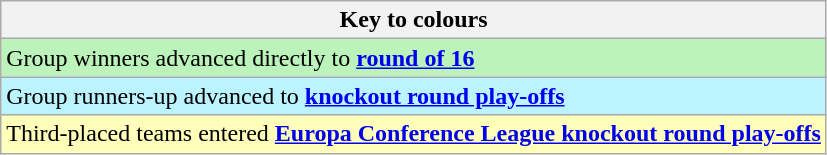<table class="wikitable">
<tr>
<th>Key to colours</th>
</tr>
<tr bgcolor=#BBF3BB>
<td>Group winners advanced directly to <strong><a href='#'>round of 16</a></strong></td>
</tr>
<tr bgcolor=#BBF3FF>
<td>Group runners-up advanced to <strong><a href='#'>knockout round play-offs</a></strong></td>
</tr>
<tr bgcolor=#FFFFBB>
<td>Third-placed teams entered <strong><a href='#'>Europa Conference League knockout round play-offs</a></strong></td>
</tr>
</table>
